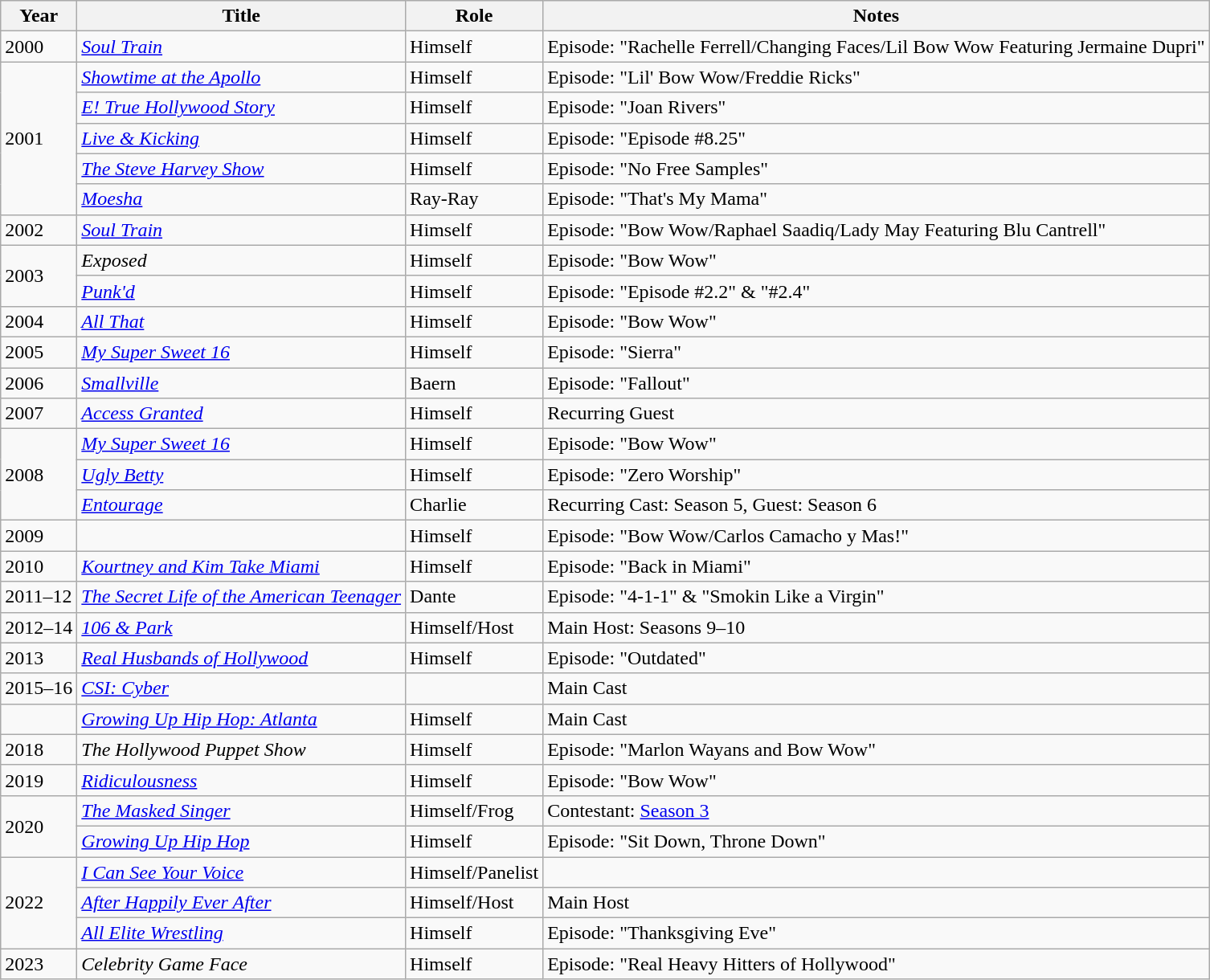<table class="wikitable plainrowheaders sortable" style="margin-right: 0;">
<tr>
<th>Year</th>
<th>Title</th>
<th>Role</th>
<th>Notes</th>
</tr>
<tr>
<td>2000</td>
<td><em><a href='#'>Soul Train</a></em></td>
<td>Himself</td>
<td>Episode: "Rachelle Ferrell/Changing Faces/Lil Bow Wow Featuring Jermaine Dupri"</td>
</tr>
<tr>
<td rowspan="5">2001</td>
<td><em><a href='#'>Showtime at the Apollo</a></em></td>
<td>Himself</td>
<td>Episode: "Lil' Bow Wow/Freddie Ricks"</td>
</tr>
<tr>
<td><em><a href='#'>E! True Hollywood Story</a></em></td>
<td>Himself</td>
<td>Episode: "Joan Rivers"</td>
</tr>
<tr>
<td><em><a href='#'>Live & Kicking</a></em></td>
<td>Himself</td>
<td>Episode: "Episode #8.25"</td>
</tr>
<tr>
<td><em><a href='#'>The Steve Harvey Show</a></em></td>
<td>Himself</td>
<td>Episode: "No Free Samples"</td>
</tr>
<tr>
<td><em><a href='#'>Moesha</a></em></td>
<td>Ray-Ray</td>
<td>Episode: "That's My Mama"</td>
</tr>
<tr>
<td>2002</td>
<td><em><a href='#'>Soul Train</a></em></td>
<td>Himself</td>
<td>Episode: "Bow Wow/Raphael Saadiq/Lady May Featuring Blu Cantrell"</td>
</tr>
<tr>
<td rowspan="2">2003</td>
<td><em>Exposed</em></td>
<td>Himself</td>
<td>Episode: "Bow Wow"</td>
</tr>
<tr>
<td><em><a href='#'>Punk'd</a></em></td>
<td>Himself</td>
<td>Episode: "Episode #2.2" & "#2.4"</td>
</tr>
<tr>
<td>2004</td>
<td><em><a href='#'>All That</a></em></td>
<td>Himself</td>
<td>Episode: "Bow Wow"</td>
</tr>
<tr>
<td>2005</td>
<td><em><a href='#'>My Super Sweet 16</a></em></td>
<td>Himself</td>
<td>Episode: "Sierra"</td>
</tr>
<tr>
<td>2006</td>
<td><em><a href='#'>Smallville</a></em></td>
<td>Baern</td>
<td>Episode: "Fallout"</td>
</tr>
<tr>
<td>2007</td>
<td><em><a href='#'>Access Granted</a></em></td>
<td>Himself</td>
<td>Recurring Guest</td>
</tr>
<tr>
<td rowspan="3">2008</td>
<td><em><a href='#'>My Super Sweet 16</a></em></td>
<td>Himself</td>
<td>Episode: "Bow Wow"</td>
</tr>
<tr>
<td><em><a href='#'>Ugly Betty</a></em></td>
<td>Himself</td>
<td>Episode: "Zero Worship"</td>
</tr>
<tr>
<td><em><a href='#'>Entourage</a></em></td>
<td>Charlie</td>
<td>Recurring Cast: Season 5, Guest: Season 6</td>
</tr>
<tr>
<td>2009</td>
<td></td>
<td>Himself</td>
<td>Episode: "Bow Wow/Carlos Camacho y Mas!"</td>
</tr>
<tr>
<td>2010</td>
<td><em><a href='#'>Kourtney and Kim Take Miami</a></em></td>
<td>Himself</td>
<td>Episode: "Back in Miami"</td>
</tr>
<tr>
<td>2011–12</td>
<td><em><a href='#'>The Secret Life of the American Teenager</a></em></td>
<td>Dante</td>
<td>Episode: "4-1-1" & "Smokin Like a Virgin"</td>
</tr>
<tr>
<td>2012–14</td>
<td><em><a href='#'>106 & Park</a></em></td>
<td>Himself/Host</td>
<td>Main Host: Seasons 9–10</td>
</tr>
<tr>
<td>2013</td>
<td><em><a href='#'>Real Husbands of Hollywood</a></em></td>
<td>Himself</td>
<td>Episode: "Outdated"</td>
</tr>
<tr>
<td>2015–16</td>
<td><em><a href='#'>CSI: Cyber</a></em></td>
<td></td>
<td>Main Cast</td>
</tr>
<tr>
<td></td>
<td><em><a href='#'>Growing Up Hip Hop: Atlanta</a></em></td>
<td>Himself</td>
<td>Main Cast</td>
</tr>
<tr>
<td>2018</td>
<td><em>The Hollywood Puppet Show</em></td>
<td>Himself</td>
<td>Episode: "Marlon Wayans and Bow Wow"</td>
</tr>
<tr>
<td>2019</td>
<td><em><a href='#'>Ridiculousness</a></em></td>
<td>Himself</td>
<td>Episode: "Bow Wow"</td>
</tr>
<tr>
<td rowspan="2">2020</td>
<td><em><a href='#'>The Masked Singer</a></em></td>
<td>Himself/Frog</td>
<td>Contestant: <a href='#'>Season 3</a></td>
</tr>
<tr>
<td><em><a href='#'>Growing Up Hip Hop</a></em></td>
<td>Himself</td>
<td>Episode: "Sit Down, Throne Down"</td>
</tr>
<tr>
<td rowspan="3">2022</td>
<td><em><a href='#'>I Can See Your Voice</a></em></td>
<td>Himself/Panelist</td>
<td></td>
</tr>
<tr>
<td><em><a href='#'>After Happily Ever After</a></em></td>
<td>Himself/Host</td>
<td>Main Host</td>
</tr>
<tr>
<td><em><a href='#'>All Elite Wrestling</a></em></td>
<td>Himself</td>
<td>Episode: "Thanksgiving Eve"</td>
</tr>
<tr>
<td>2023</td>
<td><em>Celebrity Game Face</em></td>
<td>Himself</td>
<td>Episode: "Real Heavy Hitters of Hollywood"</td>
</tr>
</table>
